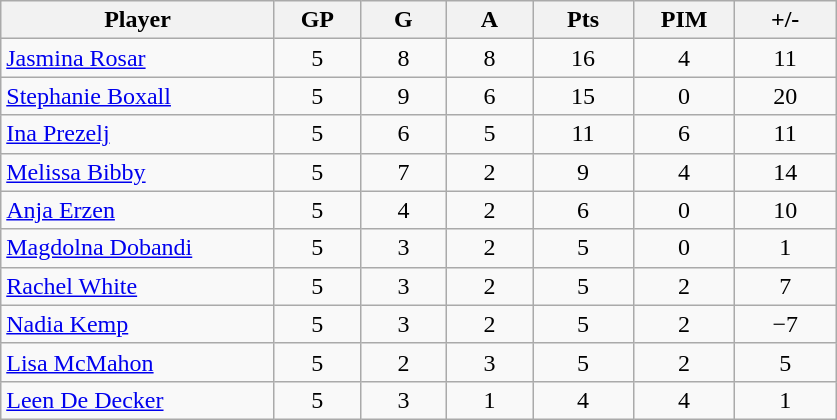<table class="wikitable sortable" style="text-align:center;">
<tr>
<th width="175px">Player</th>
<th width="50px">GP</th>
<th width="50px">G</th>
<th width="50px">A</th>
<th width="60px">Pts</th>
<th width="60px">PIM</th>
<th width="60px">+/-</th>
</tr>
<tr align=center>
<td align=left> <a href='#'>Jasmina Rosar</a></td>
<td>5</td>
<td>8</td>
<td>8</td>
<td>16</td>
<td>4</td>
<td>11</td>
</tr>
<tr align=center>
<td align=left> <a href='#'>Stephanie Boxall</a></td>
<td>5</td>
<td>9</td>
<td>6</td>
<td>15</td>
<td>0</td>
<td>20</td>
</tr>
<tr align=center>
<td align=left> <a href='#'>Ina Prezelj</a></td>
<td>5</td>
<td>6</td>
<td>5</td>
<td>11</td>
<td>6</td>
<td>11</td>
</tr>
<tr align=center>
<td align=left> <a href='#'>Melissa Bibby</a></td>
<td>5</td>
<td>7</td>
<td>2</td>
<td>9</td>
<td>4</td>
<td>14</td>
</tr>
<tr align=center>
<td align=left> <a href='#'>Anja Erzen</a></td>
<td>5</td>
<td>4</td>
<td>2</td>
<td>6</td>
<td>0</td>
<td>10</td>
</tr>
<tr align=center>
<td align=left> <a href='#'>Magdolna Dobandi</a></td>
<td>5</td>
<td>3</td>
<td>2</td>
<td>5</td>
<td>0</td>
<td>1</td>
</tr>
<tr align=center>
<td align=left> <a href='#'>Rachel White</a></td>
<td>5</td>
<td>3</td>
<td>2</td>
<td>5</td>
<td>2</td>
<td>7</td>
</tr>
<tr align=center>
<td align=left> <a href='#'>Nadia Kemp</a></td>
<td>5</td>
<td>3</td>
<td>2</td>
<td>5</td>
<td>2</td>
<td>−7</td>
</tr>
<tr align=center>
<td align=left> <a href='#'>Lisa McMahon</a></td>
<td>5</td>
<td>2</td>
<td>3</td>
<td>5</td>
<td>2</td>
<td>5</td>
</tr>
<tr align=center>
<td align=left> <a href='#'>Leen De Decker</a></td>
<td>5</td>
<td>3</td>
<td>1</td>
<td>4</td>
<td>4</td>
<td>1</td>
</tr>
</table>
